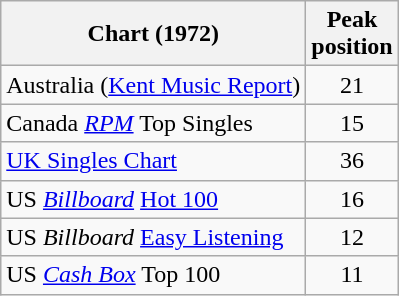<table class="wikitable sortable">
<tr>
<th>Chart (1972)</th>
<th>Peak<br>position</th>
</tr>
<tr>
<td>Australia (<a href='#'>Kent Music Report</a>)</td>
<td style="text-align:center;">21</td>
</tr>
<tr>
<td>Canada <a href='#'><em>RPM</em></a> Top Singles</td>
<td style="text-align:center;">15</td>
</tr>
<tr>
<td><a href='#'>UK Singles Chart</a></td>
<td style="text-align:center;">36</td>
</tr>
<tr>
<td>US <em><a href='#'>Billboard</a></em> <a href='#'>Hot 100</a></td>
<td style="text-align:center;">16</td>
</tr>
<tr>
<td>US <em>Billboard</em> <a href='#'>Easy Listening</a></td>
<td style="text-align:center;">12</td>
</tr>
<tr>
<td>US <em><a href='#'>Cash Box</a></em> Top 100</td>
<td style="text-align:center;">11</td>
</tr>
</table>
